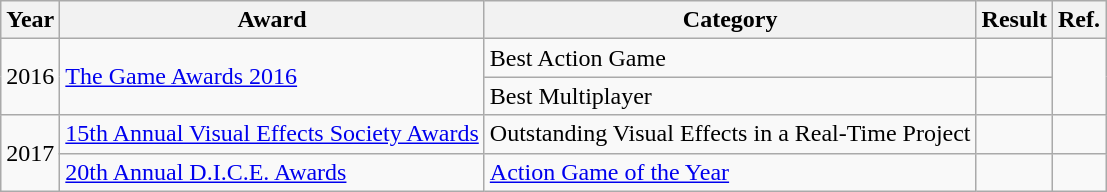<table class="wikitable sortable">
<tr>
<th>Year</th>
<th>Award</th>
<th>Category</th>
<th>Result</th>
<th>Ref.</th>
</tr>
<tr>
<td rowspan="2" style="text-align:center;">2016</td>
<td rowspan="2"><a href='#'>The Game Awards 2016</a></td>
<td>Best Action Game</td>
<td></td>
<td rowspan="2"></td>
</tr>
<tr>
<td>Best Multiplayer</td>
<td></td>
</tr>
<tr>
<td rowspan="2" style="text-align:center;">2017</td>
<td><a href='#'>15th Annual Visual Effects Society Awards</a></td>
<td>Outstanding Visual Effects in a Real-Time Project</td>
<td></td>
<td></td>
</tr>
<tr>
<td><a href='#'>20th Annual D.I.C.E. Awards</a></td>
<td><a href='#'>Action Game of the Year</a></td>
<td></td>
<td></td>
</tr>
</table>
